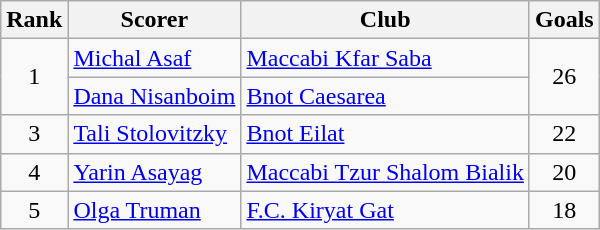<table class="wikitable" style="text-align:center">
<tr>
<th>Rank</th>
<th>Scorer</th>
<th>Club</th>
<th>Goals</th>
</tr>
<tr>
<td rowspan=2>1</td>
<td align="left"><a href='#'>Michal Asaf</a></td>
<td align="left"><a href='#'>Maccabi Kfar Saba</a></td>
<td rowspan=2>26</td>
</tr>
<tr>
<td align="left"><a href='#'>Dana Nisanboim</a></td>
<td align="left"><a href='#'>Bnot Caesarea</a></td>
</tr>
<tr>
<td>3</td>
<td align="left"><a href='#'>Tali Stolovitzky</a></td>
<td align="left"><a href='#'>Bnot Eilat</a></td>
<td>22</td>
</tr>
<tr>
<td>4</td>
<td align="left"><a href='#'>Yarin Asayag</a></td>
<td align="left"><a href='#'>Maccabi Tzur Shalom Bialik</a></td>
<td>20</td>
</tr>
<tr>
<td>5</td>
<td align="left"><a href='#'>Olga Truman</a></td>
<td align="left"><a href='#'>F.C. Kiryat Gat</a></td>
<td>18</td>
</tr>
</table>
